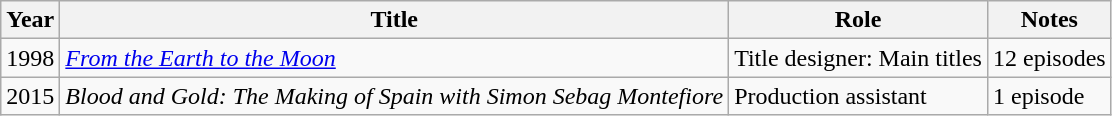<table class="wikitable">
<tr>
<th>Year</th>
<th>Title</th>
<th>Role</th>
<th>Notes</th>
</tr>
<tr>
<td>1998</td>
<td><em><a href='#'>From the Earth to the Moon</a></em></td>
<td>Title designer: Main titles</td>
<td>12 episodes</td>
</tr>
<tr>
<td>2015</td>
<td><em>Blood and Gold: The Making of Spain with Simon Sebag Montefiore</em></td>
<td>Production assistant</td>
<td>1 episode</td>
</tr>
</table>
